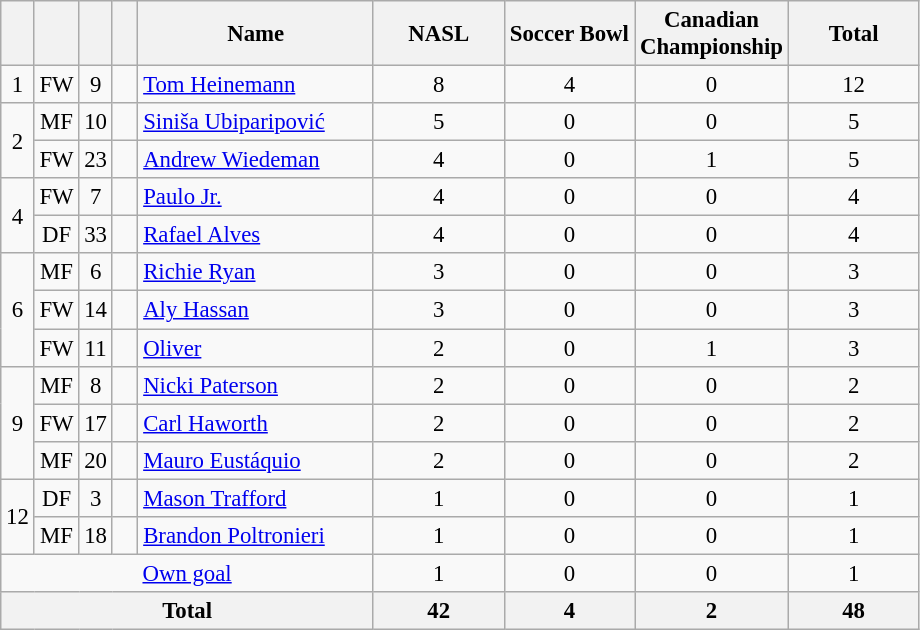<table class="sortable wikitable" style="font-size: 95%; text-align: center;">
<tr>
<th width=10></th>
<th width=10></th>
<th width=10></th>
<th width=10></th>
<th width=150>Name</th>
<th width=80>NASL</th>
<th width=80>Soccer Bowl</th>
<th width=80>Canadian Championship</th>
<th width=80>Total</th>
</tr>
<tr>
<td>1</td>
<td>FW</td>
<td>9</td>
<td></td>
<td align=left><a href='#'>Tom Heinemann</a></td>
<td>8</td>
<td>4</td>
<td>0</td>
<td>12</td>
</tr>
<tr>
<td rowspan="2">2</td>
<td>MF</td>
<td>10</td>
<td></td>
<td align=left><a href='#'>Siniša Ubiparipović</a></td>
<td>5</td>
<td>0</td>
<td>0</td>
<td>5</td>
</tr>
<tr>
<td>FW</td>
<td>23</td>
<td></td>
<td align=left><a href='#'>Andrew Wiedeman</a></td>
<td>4</td>
<td>0</td>
<td>1</td>
<td>5</td>
</tr>
<tr>
<td rowspan="2">4</td>
<td>FW</td>
<td>7</td>
<td></td>
<td align=left><a href='#'>Paulo Jr.</a></td>
<td>4</td>
<td>0</td>
<td>0</td>
<td>4</td>
</tr>
<tr>
<td>DF</td>
<td>33</td>
<td></td>
<td align=left><a href='#'>Rafael Alves</a></td>
<td>4</td>
<td>0</td>
<td>0</td>
<td>4</td>
</tr>
<tr>
<td rowspan="3">6</td>
<td>MF</td>
<td>6</td>
<td></td>
<td align=left><a href='#'>Richie Ryan</a></td>
<td>3</td>
<td>0</td>
<td>0</td>
<td>3</td>
</tr>
<tr>
<td>FW</td>
<td>14</td>
<td></td>
<td align=left><a href='#'>Aly Hassan</a></td>
<td>3</td>
<td>0</td>
<td>0</td>
<td>3</td>
</tr>
<tr>
<td>FW</td>
<td>11</td>
<td></td>
<td align=left><a href='#'>Oliver</a></td>
<td>2</td>
<td>0</td>
<td>1</td>
<td>3</td>
</tr>
<tr>
<td rowspan="3">9</td>
<td>MF</td>
<td>8</td>
<td></td>
<td align=left><a href='#'>Nicki Paterson</a></td>
<td>2</td>
<td>0</td>
<td>0</td>
<td>2</td>
</tr>
<tr>
<td>FW</td>
<td>17</td>
<td></td>
<td align=left><a href='#'>Carl Haworth</a></td>
<td>2</td>
<td>0</td>
<td>0</td>
<td>2</td>
</tr>
<tr>
<td>MF</td>
<td>20</td>
<td></td>
<td align=left><a href='#'>Mauro Eustáquio</a></td>
<td>2</td>
<td>0</td>
<td>0</td>
<td>2</td>
</tr>
<tr>
<td rowspan="2">12</td>
<td>DF</td>
<td>3</td>
<td></td>
<td align=left><a href='#'>Mason Trafford</a></td>
<td>1</td>
<td>0</td>
<td>0</td>
<td>1</td>
</tr>
<tr>
<td>MF</td>
<td>18</td>
<td></td>
<td align=left><a href='#'>Brandon Poltronieri</a></td>
<td>1</td>
<td>0</td>
<td>0</td>
<td>1</td>
</tr>
<tr>
<td colspan="5"><a href='#'>Own goal</a></td>
<td>1</td>
<td>0</td>
<td>0</td>
<td>1</td>
</tr>
<tr>
<th colspan=5>Total</th>
<th>42</th>
<th>4</th>
<th>2</th>
<th>48</th>
</tr>
</table>
